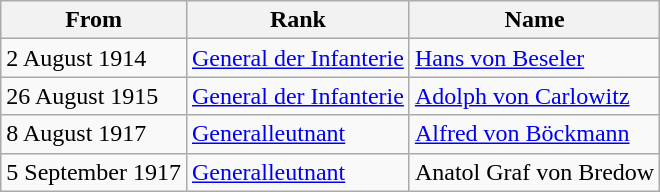<table class="wikitable">
<tr>
<th>From</th>
<th>Rank</th>
<th>Name</th>
</tr>
<tr>
<td>2 August 1914</td>
<td><a href='#'>General der Infanterie</a></td>
<td><a href='#'>Hans von Beseler</a></td>
</tr>
<tr>
<td>26 August 1915</td>
<td><a href='#'>General der Infanterie</a></td>
<td><a href='#'>Adolph von Carlowitz</a></td>
</tr>
<tr>
<td>8 August 1917</td>
<td><a href='#'>Generalleutnant</a></td>
<td><a href='#'>Alfred von Böckmann</a></td>
</tr>
<tr>
<td>5 September 1917</td>
<td><a href='#'>Generalleutnant</a></td>
<td>Anatol Graf von Bredow</td>
</tr>
</table>
